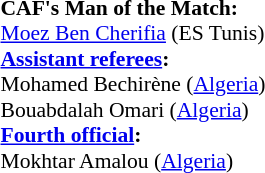<table width=100% style="font-size: 90%">
<tr>
<td><br><strong>CAF's Man of the Match:</strong>
<br><a href='#'>Moez Ben Cherifia</a> (ES Tunis)<br><strong><a href='#'>Assistant referees</a>:</strong>
<br>Mohamed Bechirène (<a href='#'>Algeria</a>)
<br>Bouabdalah Omari (<a href='#'>Algeria</a>)
<br><strong><a href='#'>Fourth official</a>:</strong>
<br>Mokhtar Amalou (<a href='#'>Algeria</a>)</td>
</tr>
</table>
